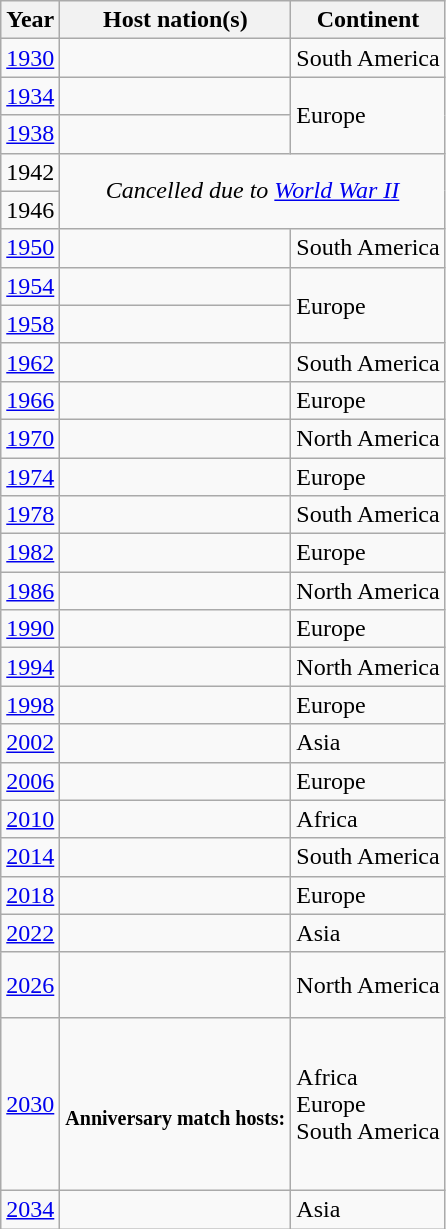<table class="wikitable sortable">
<tr>
<th>Year</th>
<th>Host nation(s)</th>
<th>Continent</th>
</tr>
<tr>
<td align=center><a href='#'>1930</a></td>
<td></td>
<td>South America</td>
</tr>
<tr>
<td align=center><a href='#'>1934</a></td>
<td></td>
<td rowspan="2">Europe</td>
</tr>
<tr>
<td align=center><a href='#'>1938</a></td>
<td></td>
</tr>
<tr class="sortbottom">
<td align=center>1942</td>
<td colspan=2 rowspan=2 style="text-align:center"><em>Cancelled due to <a href='#'>World War II</a></em></td>
</tr>
<tr class="sortbottom">
<td align=center>1946</td>
</tr>
<tr>
<td align=center><a href='#'>1950</a></td>
<td></td>
<td>South America</td>
</tr>
<tr>
<td align=center><a href='#'>1954</a></td>
<td></td>
<td rowspan="2">Europe</td>
</tr>
<tr>
<td align=center><a href='#'>1958</a></td>
<td></td>
</tr>
<tr>
<td align=center><a href='#'>1962</a></td>
<td></td>
<td>South America</td>
</tr>
<tr>
<td align=center><a href='#'>1966</a></td>
<td></td>
<td>Europe</td>
</tr>
<tr>
<td align=center><a href='#'>1970</a></td>
<td></td>
<td>North America</td>
</tr>
<tr>
<td align=center><a href='#'>1974</a></td>
<td data-sort-value="Germany"></td>
<td>Europe</td>
</tr>
<tr>
<td align=center><a href='#'>1978</a></td>
<td></td>
<td>South America</td>
</tr>
<tr>
<td align=center><a href='#'>1982</a></td>
<td></td>
<td>Europe</td>
</tr>
<tr>
<td align=center><a href='#'>1986</a></td>
<td></td>
<td>North America</td>
</tr>
<tr>
<td align=center><a href='#'>1990</a></td>
<td></td>
<td>Europe</td>
</tr>
<tr>
<td align=center><a href='#'>1994</a></td>
<td></td>
<td>North America</td>
</tr>
<tr>
<td align=center><a href='#'>1998</a></td>
<td></td>
<td>Europe</td>
</tr>
<tr>
<td align=center><a href='#'>2002</a></td>
<td> <br> </td>
<td>Asia</td>
</tr>
<tr>
<td align=center><a href='#'>2006</a></td>
<td></td>
<td>Europe</td>
</tr>
<tr>
<td align=center><a href='#'>2010</a></td>
<td></td>
<td>Africa</td>
</tr>
<tr>
<td align=center><a href='#'>2014</a></td>
<td></td>
<td>South America</td>
</tr>
<tr>
<td align=center><a href='#'>2018</a></td>
<td></td>
<td>Europe</td>
</tr>
<tr>
<td align=center><a href='#'>2022</a></td>
<td></td>
<td>Asia</td>
</tr>
<tr>
<td align=center><a href='#'>2026</a></td>
<td> <br> <br></td>
<td>North America</td>
</tr>
<tr>
<td align=center><a href='#'>2030</a></td>
<td><br><br><br><small><strong>Anniversary match hosts:</strong><br>  <br>  <br></small></td>
<td>Africa<br>Europe<br>South America</td>
</tr>
<tr>
<td align=center><a href='#'>2034</a></td>
<td></td>
<td>Asia</td>
</tr>
</table>
